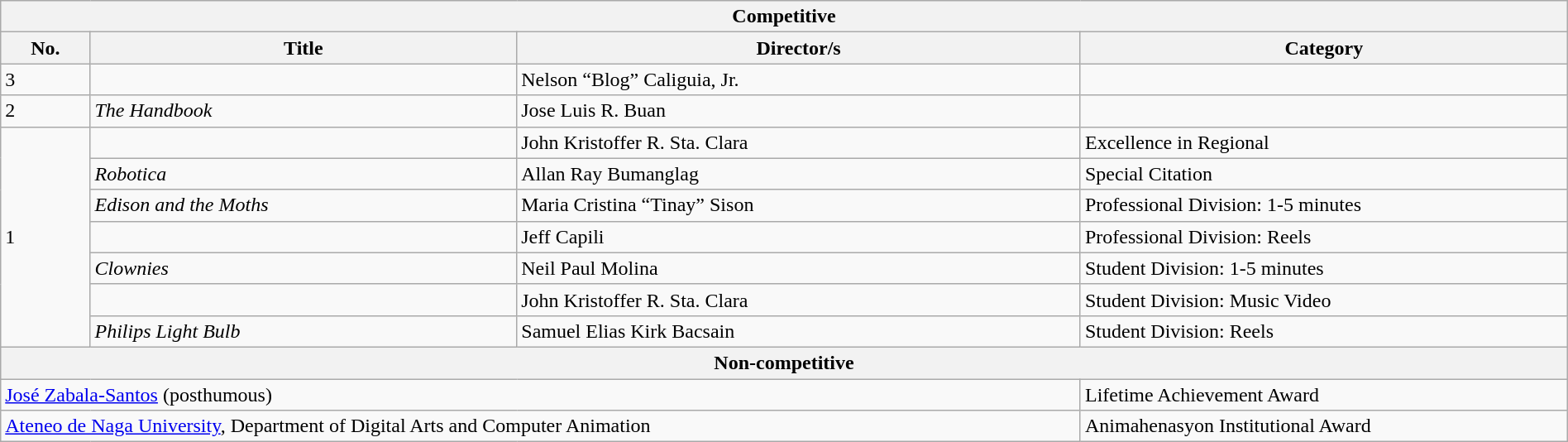<table class="wikitable sortable plainrowheaders" style="border:none; margin:0; width:100%;">
<tr>
<th colspan="4">Competitive</th>
</tr>
<tr>
<th>No.</th>
<th>Title</th>
<th>Director/s</th>
<th>Category</th>
</tr>
<tr>
<td>3</td>
<td></td>
<td>Nelson “Blog” Caliguia, Jr.</td>
<td></td>
</tr>
<tr>
<td>2</td>
<td><em>The Handbook</em></td>
<td>Jose Luis R. Buan</td>
<td></td>
</tr>
<tr>
<td rowspan="7">1</td>
<td></td>
<td>John Kristoffer R. Sta. Clara</td>
<td>Excellence in Regional</td>
</tr>
<tr>
<td><em>Robotica</em></td>
<td>Allan Ray Bumanglag</td>
<td>Special Citation</td>
</tr>
<tr>
<td><em>Edison and the Moths</em></td>
<td>Maria Cristina “Tinay” Sison</td>
<td>Professional Division: 1-5 minutes</td>
</tr>
<tr>
<td></td>
<td>Jeff Capili</td>
<td>Professional Division: Reels</td>
</tr>
<tr>
<td><em>Clownies</em></td>
<td>Neil Paul Molina</td>
<td>Student Division: 1-5 minutes</td>
</tr>
<tr>
<td></td>
<td>John Kristoffer R. Sta. Clara</td>
<td>Student Division: Music Video</td>
</tr>
<tr>
<td><em>Philips Light Bulb</em></td>
<td>Samuel Elias Kirk Bacsain</td>
<td>Student Division: Reels</td>
</tr>
<tr>
<th colspan="4">Non-competitive</th>
</tr>
<tr>
<td colspan="3"><a href='#'>José Zabala-Santos</a> (posthumous)</td>
<td>Lifetime Achievement Award</td>
</tr>
<tr>
<td colspan="3"><a href='#'>Ateneo de Naga University</a>, Department of Digital Arts and Computer Animation</td>
<td>Animahenasyon Institutional Award</td>
</tr>
</table>
